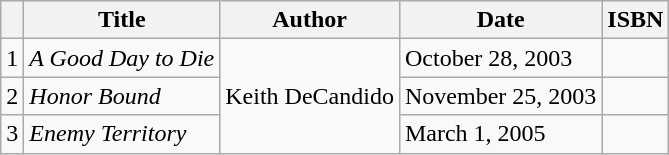<table class="wikitable">
<tr>
<th></th>
<th>Title</th>
<th>Author</th>
<th>Date</th>
<th>ISBN</th>
</tr>
<tr>
<td>1</td>
<td><em>A Good Day to Die</em></td>
<td rowspan="3">Keith DeCandido</td>
<td>October 28, 2003</td>
<td></td>
</tr>
<tr>
<td>2</td>
<td><em>Honor Bound</em></td>
<td>November 25, 2003</td>
<td></td>
</tr>
<tr>
<td>3</td>
<td><em>Enemy Territory</em></td>
<td>March 1, 2005</td>
<td></td>
</tr>
</table>
